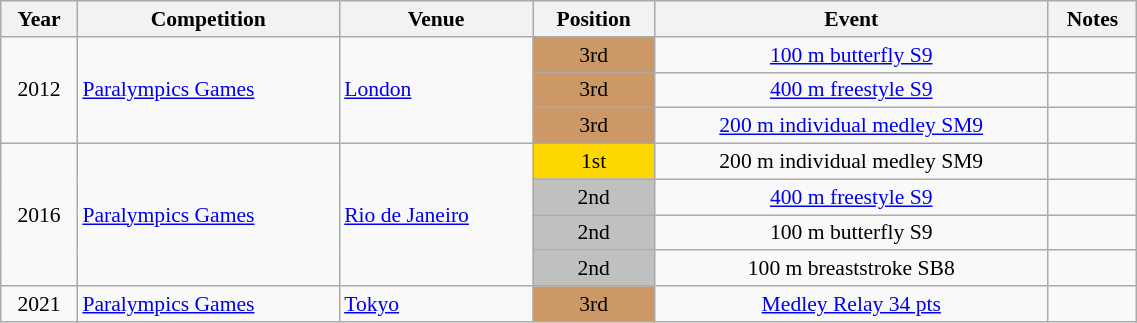<table class="wikitable" width=60% style="font-size:90%; text-align:center;">
<tr>
<th>Year</th>
<th>Competition</th>
<th>Venue</th>
<th>Position</th>
<th>Event</th>
<th>Notes</th>
</tr>
<tr>
<td rowspan=3>2012</td>
<td rowspan=3 align=left><a href='#'>Paralympics Games</a></td>
<td rowspan=3 align=left> <a href='#'>London</a></td>
<td bgcolor=cc9966>3rd</td>
<td><a href='#'>100 m butterfly S9</a></td>
<td></td>
</tr>
<tr>
<td bgcolor=cc9966>3rd</td>
<td><a href='#'>400 m freestyle S9</a></td>
<td></td>
</tr>
<tr>
<td bgcolor=cc9966>3rd</td>
<td><a href='#'>200 m individual medley SM9</a></td>
</tr>
<tr>
<td rowspan=4>2016</td>
<td rowspan=4 align=left><a href='#'>Paralympics Games</a></td>
<td rowspan=4 align=left> <a href='#'>Rio de Janeiro</a></td>
<td bgcolor=gold>1st</td>
<td>200 m individual medley SM9</td>
<td></td>
</tr>
<tr>
<td bgcolor=silver>2nd</td>
<td><a href='#'>400 m freestyle S9</a></td>
<td></td>
</tr>
<tr>
<td bgcolor=silver>2nd</td>
<td>100 m butterfly S9</td>
<td></td>
</tr>
<tr>
<td bgcolor=silver>2nd</td>
<td>100 m breaststroke SB8</td>
<td></td>
</tr>
<tr>
<td rowspan=1>2021</td>
<td rowspan=1 align=left><a href='#'>Paralympics Games</a></td>
<td rowspan=1 align=left> <a href='#'>Tokyo</a></td>
<td bgcolor=cc9966>3rd</td>
<td><a href='#'> Medley Relay 34 pts</a></td>
<td></td>
</tr>
</table>
